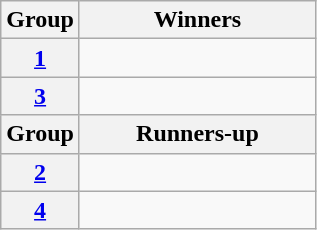<table class="wikitable">
<tr>
<th>Group</th>
<th width="150">Winners</th>
</tr>
<tr>
<th><a href='#'>1</a></th>
<td></td>
</tr>
<tr>
<th><a href='#'>3</a></th>
<td></td>
</tr>
<tr>
<th>Group</th>
<th width="150">Runners-up</th>
</tr>
<tr>
<th><a href='#'>2</a></th>
<td></td>
</tr>
<tr>
<th><a href='#'>4</a></th>
<td></td>
</tr>
</table>
